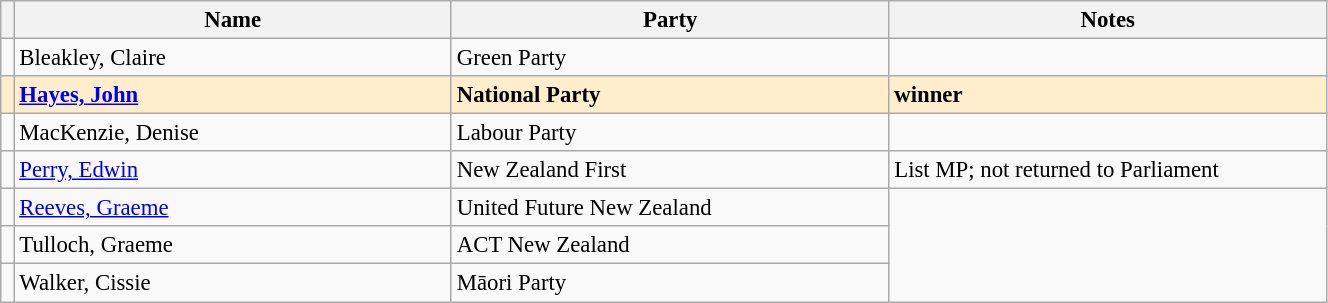<table class="wikitable" width="70%" style="font-size:95%;">
<tr>
<th width=1%></th>
<th width=33%>Name</th>
<th width=33%>Party</th>
<th width=33%>Notes</th>
</tr>
<tr -->
<td bgcolor=></td>
<td>Bleakley, Claire</td>
<td>Green Party</td>
</tr>
<tr ---- bgcolor=#FFEECC>
<td bgcolor=></td>
<td><strong><a href='#'>Hayes, John</a></strong></td>
<td><strong>National Party</strong></td>
<td><strong>winner</strong></td>
</tr>
<tr -->
<td bgcolor=></td>
<td>MacKenzie, Denise</td>
<td>Labour Party</td>
</tr>
<tr -->
<td bgcolor=></td>
<td><a href='#'>Perry, Edwin</a></td>
<td>New Zealand First</td>
<td>List MP; not returned to Parliament</td>
</tr>
<tr -->
<td bgcolor=></td>
<td><a href='#'>Reeves, Graeme</a></td>
<td>United Future New Zealand</td>
</tr>
<tr -->
<td bgcolor=></td>
<td>Tulloch, Graeme</td>
<td>ACT New Zealand</td>
</tr>
<tr -->
<td bgcolor=></td>
<td>Walker, Cissie</td>
<td>Māori Party</td>
</tr>
</table>
